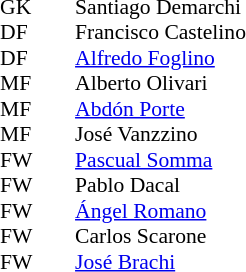<table cellspacing="0" cellpadding="0" style="font-size:90%; margin:0.2em auto;">
<tr>
<th width="25"></th>
<th width="25"></th>
</tr>
<tr>
<td>GK</td>
<td></td>
<td> Santiago Demarchi</td>
</tr>
<tr>
<td>DF</td>
<td></td>
<td> Francisco Castelino</td>
</tr>
<tr>
<td>DF</td>
<td></td>
<td> <a href='#'>Alfredo Foglino</a></td>
</tr>
<tr>
<td>MF</td>
<td></td>
<td> Alberto Olivari</td>
</tr>
<tr>
<td>MF</td>
<td></td>
<td> <a href='#'>Abdón Porte</a></td>
</tr>
<tr>
<td>MF</td>
<td></td>
<td> José Vanzzino</td>
</tr>
<tr>
<td>FW</td>
<td></td>
<td> <a href='#'>Pascual Somma</a></td>
</tr>
<tr>
<td>FW</td>
<td></td>
<td> Pablo Dacal</td>
</tr>
<tr>
<td>FW</td>
<td></td>
<td> <a href='#'>Ángel Romano</a></td>
</tr>
<tr>
<td>FW</td>
<td></td>
<td> Carlos Scarone</td>
</tr>
<tr>
<td>FW</td>
<td></td>
<td> <a href='#'>José Brachi</a></td>
</tr>
</table>
